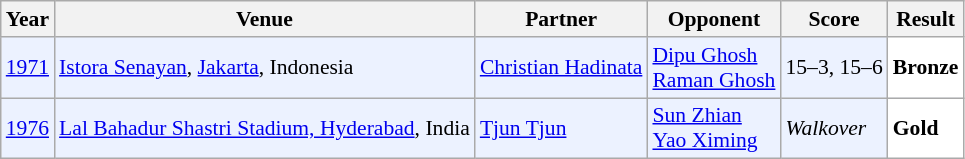<table class="sortable wikitable" style="font-size: 90%;">
<tr>
<th>Year</th>
<th>Venue</th>
<th>Partner</th>
<th>Opponent</th>
<th>Score</th>
<th>Result</th>
</tr>
<tr style="background:#ECF2FF">
<td align="center"><a href='#'>1971</a></td>
<td align="left"><a href='#'>Istora Senayan</a>, <a href='#'>Jakarta</a>, Indonesia</td>
<td align="left"> <a href='#'>Christian Hadinata</a></td>
<td align="left"> <a href='#'>Dipu Ghosh</a><br> <a href='#'>Raman Ghosh</a></td>
<td align="left">15–3, 15–6</td>
<td style="text-align:left; background:white"> <strong>Bronze</strong></td>
</tr>
<tr style="background:#ECF2FF">
<td align="center"><a href='#'>1976</a></td>
<td align="left"><a href='#'>Lal Bahadur Shastri Stadium, Hyderabad</a>, India</td>
<td align="left"> <a href='#'>Tjun Tjun</a></td>
<td align="left"> <a href='#'>Sun Zhian</a><br> <a href='#'>Yao Ximing</a></td>
<td align="left"><em>Walkover</em></td>
<td style="text-align:left; background:white"> <strong>Gold</strong></td>
</tr>
</table>
